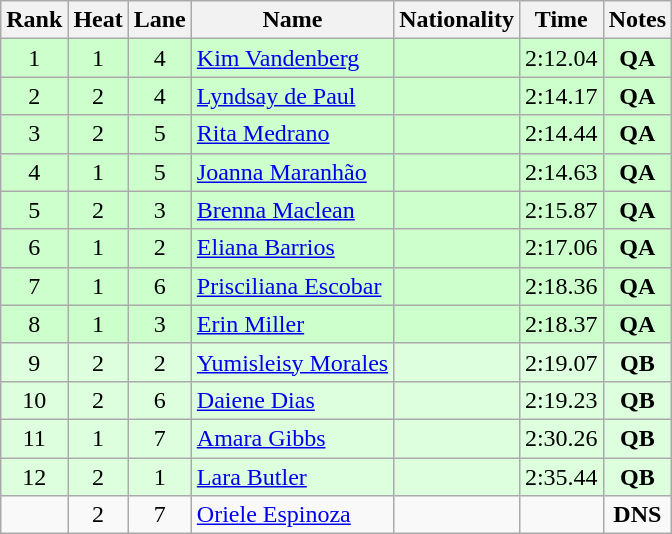<table class="wikitable sortable" style="text-align:center">
<tr>
<th>Rank</th>
<th>Heat</th>
<th>Lane</th>
<th>Name</th>
<th>Nationality</th>
<th>Time</th>
<th>Notes</th>
</tr>
<tr bgcolor=ccffcc>
<td>1</td>
<td>1</td>
<td>4</td>
<td align=left><a href='#'>Kim Vandenberg</a></td>
<td align=left></td>
<td>2:12.04</td>
<td><strong>QA</strong></td>
</tr>
<tr bgcolor=ccffcc>
<td>2</td>
<td>2</td>
<td>4</td>
<td align=left><a href='#'>Lyndsay de Paul</a></td>
<td align=left></td>
<td>2:14.17</td>
<td><strong>QA</strong></td>
</tr>
<tr bgcolor=ccffcc>
<td>3</td>
<td>2</td>
<td>5</td>
<td align=left><a href='#'>Rita Medrano</a></td>
<td align=left></td>
<td>2:14.44</td>
<td><strong>QA</strong></td>
</tr>
<tr bgcolor=ccffcc>
<td>4</td>
<td>1</td>
<td>5</td>
<td align=left><a href='#'>Joanna Maranhão</a></td>
<td align=left></td>
<td>2:14.63</td>
<td><strong>QA</strong></td>
</tr>
<tr bgcolor=ccffcc>
<td>5</td>
<td>2</td>
<td>3</td>
<td align=left><a href='#'>Brenna Maclean</a></td>
<td align=left></td>
<td>2:15.87</td>
<td><strong>QA</strong></td>
</tr>
<tr bgcolor=ccffcc>
<td>6</td>
<td>1</td>
<td>2</td>
<td align=left><a href='#'>Eliana Barrios</a></td>
<td align=left></td>
<td>2:17.06</td>
<td><strong>QA</strong></td>
</tr>
<tr bgcolor=ccffcc>
<td>7</td>
<td>1</td>
<td>6</td>
<td align=left><a href='#'>Prisciliana Escobar</a></td>
<td align=left></td>
<td>2:18.36</td>
<td><strong>QA</strong></td>
</tr>
<tr bgcolor=ccffcc>
<td>8</td>
<td>1</td>
<td>3</td>
<td align=left><a href='#'>Erin Miller</a></td>
<td align=left></td>
<td>2:18.37</td>
<td><strong>QA</strong></td>
</tr>
<tr bgcolor=ddffdd>
<td>9</td>
<td>2</td>
<td>2</td>
<td align=left><a href='#'>Yumisleisy Morales</a></td>
<td align=left></td>
<td>2:19.07</td>
<td><strong>QB</strong></td>
</tr>
<tr bgcolor=ddffdd>
<td>10</td>
<td>2</td>
<td>6</td>
<td align=left><a href='#'>Daiene Dias</a></td>
<td align=left></td>
<td>2:19.23</td>
<td><strong>QB</strong></td>
</tr>
<tr bgcolor=ddffdd>
<td>11</td>
<td>1</td>
<td>7</td>
<td align=left><a href='#'>Amara Gibbs</a></td>
<td align=left></td>
<td>2:30.26</td>
<td><strong>QB</strong></td>
</tr>
<tr bgcolor=ddffdd>
<td>12</td>
<td>2</td>
<td>1</td>
<td align=left><a href='#'>Lara Butler</a></td>
<td align=left></td>
<td>2:35.44</td>
<td><strong>QB</strong></td>
</tr>
<tr>
<td></td>
<td>2</td>
<td>7</td>
<td align=left><a href='#'>Oriele Espinoza</a></td>
<td align=left></td>
<td></td>
<td><strong>DNS</strong></td>
</tr>
</table>
